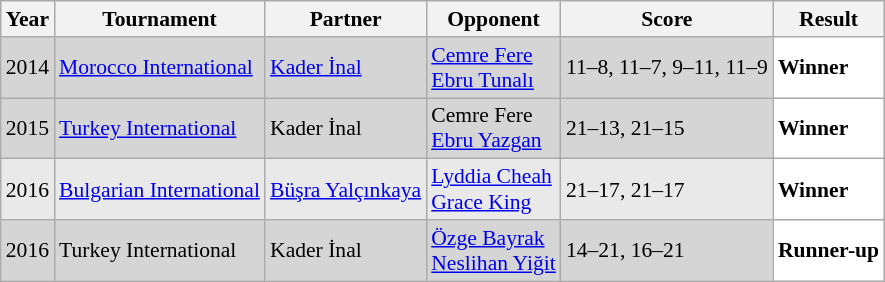<table class="sortable wikitable" style="font-size: 90%;">
<tr>
<th>Year</th>
<th>Tournament</th>
<th>Partner</th>
<th>Opponent</th>
<th>Score</th>
<th>Result</th>
</tr>
<tr style="background:#D5D5D5">
<td align="center">2014</td>
<td align="left"><a href='#'>Morocco International</a></td>
<td align="left"> <a href='#'>Kader İnal</a></td>
<td align="left"> <a href='#'>Cemre Fere</a><br> <a href='#'>Ebru Tunalı</a></td>
<td align="left">11–8, 11–7, 9–11, 11–9</td>
<td style="text-align:left; background:white"> <strong>Winner</strong></td>
</tr>
<tr style="background:#D5D5D5">
<td align="center">2015</td>
<td align="left"><a href='#'>Turkey International</a></td>
<td align="left"> Kader İnal</td>
<td align="left"> Cemre Fere<br> <a href='#'>Ebru Yazgan</a></td>
<td align="left">21–13, 21–15</td>
<td style="text-align:left; background:white"> <strong>Winner</strong></td>
</tr>
<tr style="background:#E9E9E9">
<td align="center">2016</td>
<td align="left"><a href='#'>Bulgarian International</a></td>
<td align="left"> <a href='#'>Büşra Yalçınkaya</a></td>
<td align="left"> <a href='#'>Lyddia Cheah</a><br> <a href='#'>Grace King</a></td>
<td align="left">21–17, 21–17</td>
<td style="text-align:left; background:white"> <strong>Winner</strong></td>
</tr>
<tr style="background:#D5D5D5">
<td align="center">2016</td>
<td align="left">Turkey International</td>
<td align="left"> Kader İnal</td>
<td align="left"> <a href='#'>Özge Bayrak</a><br> <a href='#'>Neslihan Yiğit</a></td>
<td align="left">14–21, 16–21</td>
<td style="text-align:left; background:white"> <strong>Runner-up</strong></td>
</tr>
</table>
